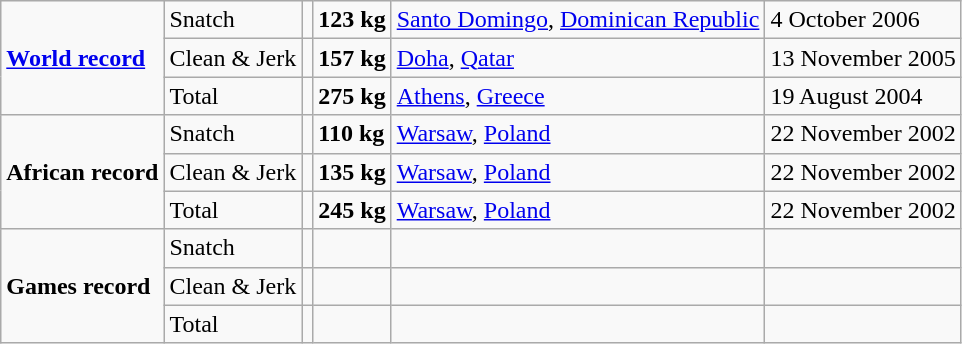<table class="wikitable">
<tr>
<td rowspan=3><strong><a href='#'>World record</a></strong></td>
<td>Snatch</td>
<td></td>
<td><strong>123 kg</strong></td>
<td><a href='#'>Santo Domingo</a>, <a href='#'>Dominican Republic</a></td>
<td>4 October 2006</td>
</tr>
<tr>
<td>Clean & Jerk</td>
<td></td>
<td><strong>157 kg</strong></td>
<td><a href='#'>Doha</a>, <a href='#'>Qatar</a></td>
<td>13 November 2005</td>
</tr>
<tr>
<td>Total</td>
<td></td>
<td><strong>275 kg</strong></td>
<td><a href='#'>Athens</a>, <a href='#'>Greece</a></td>
<td>19 August 2004</td>
</tr>
<tr>
<td rowspan=3><strong>African record</strong></td>
<td>Snatch</td>
<td></td>
<td><strong>110 kg</strong></td>
<td><a href='#'>Warsaw</a>, <a href='#'>Poland</a></td>
<td>22 November 2002</td>
</tr>
<tr>
<td>Clean & Jerk</td>
<td></td>
<td><strong>135 kg</strong></td>
<td><a href='#'>Warsaw</a>, <a href='#'>Poland</a></td>
<td>22 November 2002</td>
</tr>
<tr>
<td>Total</td>
<td></td>
<td><strong>245 kg</strong></td>
<td><a href='#'>Warsaw</a>, <a href='#'>Poland</a></td>
<td>22 November 2002</td>
</tr>
<tr>
<td rowspan=3><strong>Games record</strong></td>
<td>Snatch</td>
<td></td>
<td></td>
<td></td>
<td></td>
</tr>
<tr>
<td>Clean & Jerk</td>
<td></td>
<td></td>
<td></td>
<td></td>
</tr>
<tr>
<td>Total</td>
<td></td>
<td></td>
<td></td>
<td></td>
</tr>
</table>
